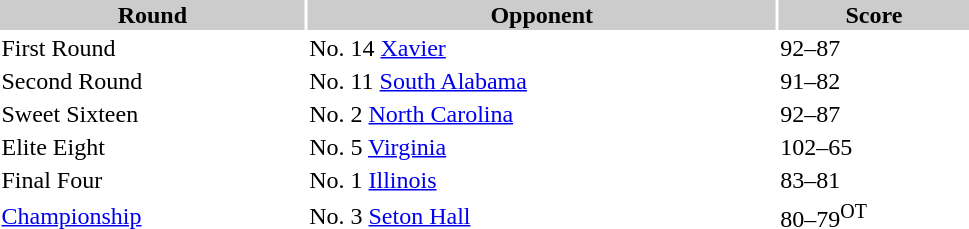<table style="border:'1' 'solid' 'gray' " width="650">
<tr>
<th bgcolor="#CCCCCC">Round</th>
<th bgcolor="#CCCCCC">Opponent</th>
<th bgcolor="#CCCCCC">Score</th>
</tr>
<tr>
<td>First Round</td>
<td>No. 14 <a href='#'>Xavier</a></td>
<td>92–87</td>
</tr>
<tr>
<td>Second Round</td>
<td>No. 11 <a href='#'>South Alabama</a></td>
<td>91–82</td>
</tr>
<tr>
<td>Sweet Sixteen</td>
<td>No. 2 <a href='#'>North Carolina</a></td>
<td>92–87</td>
</tr>
<tr>
<td>Elite Eight</td>
<td>No. 5 <a href='#'>Virginia</a></td>
<td>102–65</td>
</tr>
<tr>
<td>Final Four</td>
<td>No. 1 <a href='#'>Illinois</a></td>
<td>83–81</td>
</tr>
<tr>
<td><a href='#'>Championship</a></td>
<td>No. 3 <a href='#'>Seton Hall</a></td>
<td>80–79<sup>OT</sup></td>
</tr>
</table>
